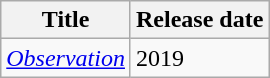<table class="wikitable">
<tr>
<th>Title</th>
<th>Release date</th>
</tr>
<tr>
<td><em><a href='#'>Observation</a></em></td>
<td>2019</td>
</tr>
</table>
